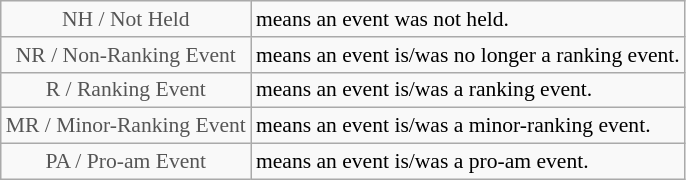<table class="wikitable" style="font-size:90%">
<tr>
<td style="text-align:center; color:#555555;" colspan="4">NH / Not Held</td>
<td>means an event was not held.</td>
</tr>
<tr>
<td style="text-align:center; color:#555555;" colspan="4">NR / Non-Ranking Event</td>
<td>means an event is/was no longer a ranking event.</td>
</tr>
<tr>
<td style="text-align:center; color:#555555;" colspan="4">R / Ranking Event</td>
<td>means an event is/was a ranking event.</td>
</tr>
<tr>
<td style="text-align:center; color:#555555;" colspan="4">MR / Minor-Ranking Event</td>
<td>means an event is/was a minor-ranking event.</td>
</tr>
<tr>
<td style="text-align:center; color:#555555;" colspan="4">PA / Pro-am Event</td>
<td>means an event is/was a pro-am event.</td>
</tr>
</table>
